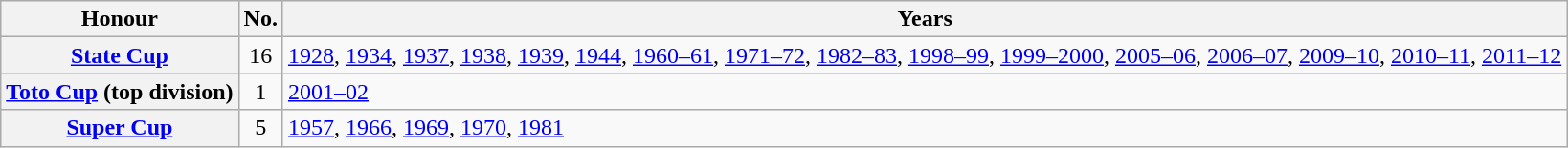<table class="wikitable plainrowheaders">
<tr>
<th scope=col>Honour</th>
<th scope=col>No.</th>
<th scope=col>Years</th>
</tr>
<tr>
<th scope=row><a href='#'>State Cup</a></th>
<td align=center>16</td>
<td><a href='#'>1928</a>, <a href='#'>1934</a>, <a href='#'>1937</a>, <a href='#'>1938</a>, <a href='#'>1939</a>, <a href='#'>1944</a>, <a href='#'>1960–61</a>, <a href='#'>1971–72</a>, <a href='#'>1982–83</a>, <a href='#'>1998–99</a>, <a href='#'>1999–2000</a>, <a href='#'>2005–06</a>, <a href='#'>2006–07</a>, <a href='#'>2009–10</a>, <a href='#'>2010–11</a>, <a href='#'>2011–12</a></td>
</tr>
<tr>
<th scope=row><a href='#'>Toto Cup</a> (top division)</th>
<td align=center>1</td>
<td><a href='#'>2001–02</a></td>
</tr>
<tr>
<th scope=row><a href='#'>Super Cup</a></th>
<td align=center>5</td>
<td><a href='#'>1957</a>, <a href='#'>1966</a>, <a href='#'>1969</a>, <a href='#'>1970</a>, <a href='#'>1981</a></td>
</tr>
</table>
